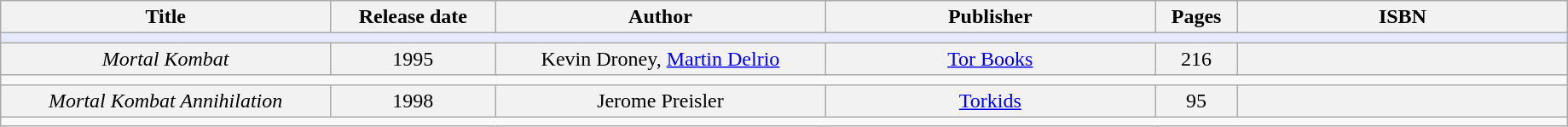<table class="wikitable" style="width:97%;">
<tr style="text-align: center;">
<th colspan="2" style="width:20%;">Title</th>
<th style="width:10%;">Release date</th>
<th style="width:20%;">Author</th>
<th style="width:20%;">Publisher</th>
<th style="width:5%;">Pages</th>
<th style="width:20%;">ISBN</th>
</tr>
<tr>
<td colspan="8" style="background:#e6e9ff;"></td>
</tr>
<tr style="background:#f2f2f2; text-align:center;">
<td colspan="2"><em>Mortal Kombat</em></td>
<td>1995</td>
<td>Kevin Droney, <a href='#'>Martin Delrio</a></td>
<td><a href='#'>Tor Books</a></td>
<td>216</td>
<td></td>
</tr>
<tr>
<td colspan="8" style="border: none; vertical-align: top;"></td>
</tr>
<tr style="background:#f2f2f2; text-align:center;">
<td colspan="2"><em>Mortal Kombat Annihilation</em></td>
<td>1998</td>
<td>Jerome Preisler</td>
<td><a href='#'>Torkids</a></td>
<td>95</td>
<td></td>
</tr>
<tr>
<td colspan="8" style="border: none; vertical-align: top;"></td>
</tr>
</table>
